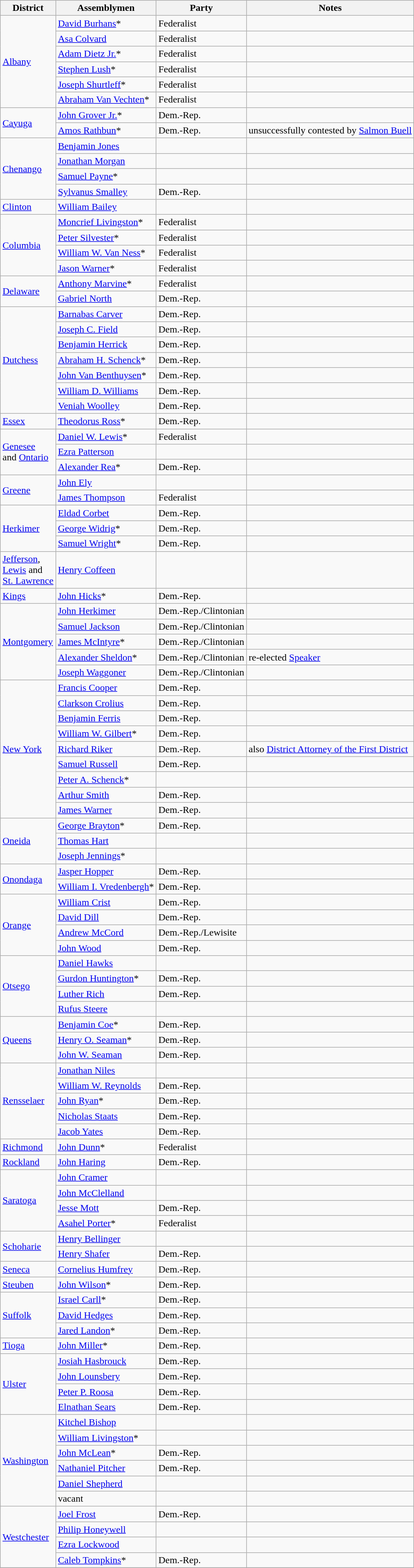<table class=wikitable>
<tr>
<th>District</th>
<th>Assemblymen</th>
<th>Party</th>
<th>Notes</th>
</tr>
<tr>
<td rowspan="6"><a href='#'>Albany</a></td>
<td><a href='#'>David Burhans</a>*</td>
<td>Federalist</td>
<td></td>
</tr>
<tr>
<td><a href='#'>Asa Colvard</a></td>
<td>Federalist</td>
<td></td>
</tr>
<tr>
<td><a href='#'>Adam Dietz Jr.</a>*</td>
<td>Federalist</td>
<td></td>
</tr>
<tr>
<td><a href='#'>Stephen Lush</a>*</td>
<td>Federalist</td>
<td></td>
</tr>
<tr>
<td><a href='#'>Joseph Shurtleff</a>*</td>
<td>Federalist</td>
<td></td>
</tr>
<tr>
<td><a href='#'>Abraham Van Vechten</a>*</td>
<td>Federalist</td>
<td></td>
</tr>
<tr>
<td rowspan="2"><a href='#'>Cayuga</a></td>
<td><a href='#'>John Grover Jr.</a>*</td>
<td>Dem.-Rep.</td>
<td></td>
</tr>
<tr>
<td><a href='#'>Amos Rathbun</a>*</td>
<td>Dem.-Rep.</td>
<td>unsuccessfully contested by <a href='#'>Salmon Buell</a></td>
</tr>
<tr>
<td rowspan="4"><a href='#'>Chenango</a></td>
<td><a href='#'>Benjamin Jones</a></td>
<td></td>
<td></td>
</tr>
<tr>
<td><a href='#'>Jonathan Morgan</a></td>
<td></td>
<td></td>
</tr>
<tr>
<td><a href='#'>Samuel Payne</a>*</td>
<td></td>
<td></td>
</tr>
<tr>
<td><a href='#'>Sylvanus Smalley</a></td>
<td>Dem.-Rep.</td>
<td></td>
</tr>
<tr>
<td><a href='#'>Clinton</a></td>
<td><a href='#'>William Bailey</a></td>
<td></td>
<td></td>
</tr>
<tr>
<td rowspan="4"><a href='#'>Columbia</a></td>
<td><a href='#'>Moncrief Livingston</a>*</td>
<td>Federalist</td>
<td></td>
</tr>
<tr>
<td><a href='#'>Peter Silvester</a>*</td>
<td>Federalist</td>
<td></td>
</tr>
<tr>
<td><a href='#'>William W. Van Ness</a>*</td>
<td>Federalist</td>
<td></td>
</tr>
<tr>
<td><a href='#'>Jason Warner</a>*</td>
<td>Federalist</td>
<td></td>
</tr>
<tr>
<td rowspan="2"><a href='#'>Delaware</a></td>
<td><a href='#'>Anthony Marvine</a>*</td>
<td>Federalist</td>
<td></td>
</tr>
<tr>
<td><a href='#'>Gabriel North</a></td>
<td>Dem.-Rep.</td>
<td></td>
</tr>
<tr>
<td rowspan="7"><a href='#'>Dutchess</a></td>
<td><a href='#'>Barnabas Carver</a></td>
<td>Dem.-Rep.</td>
<td></td>
</tr>
<tr>
<td><a href='#'>Joseph C. Field</a></td>
<td>Dem.-Rep.</td>
<td></td>
</tr>
<tr>
<td><a href='#'>Benjamin Herrick</a></td>
<td>Dem.-Rep.</td>
<td></td>
</tr>
<tr>
<td><a href='#'>Abraham H. Schenck</a>*</td>
<td>Dem.-Rep.</td>
<td></td>
</tr>
<tr>
<td><a href='#'>John Van Benthuysen</a>*</td>
<td>Dem.-Rep.</td>
<td></td>
</tr>
<tr>
<td><a href='#'>William D. Williams</a></td>
<td>Dem.-Rep.</td>
<td></td>
</tr>
<tr>
<td><a href='#'>Veniah Woolley</a></td>
<td>Dem.-Rep.</td>
<td></td>
</tr>
<tr>
<td><a href='#'>Essex</a></td>
<td><a href='#'>Theodorus Ross</a>*</td>
<td>Dem.-Rep.</td>
<td></td>
</tr>
<tr>
<td rowspan="3"><a href='#'>Genesee</a> <br>and <a href='#'>Ontario</a></td>
<td><a href='#'>Daniel W. Lewis</a>*</td>
<td>Federalist</td>
<td></td>
</tr>
<tr>
<td><a href='#'>Ezra Patterson</a></td>
<td></td>
<td></td>
</tr>
<tr>
<td><a href='#'>Alexander Rea</a>*</td>
<td>Dem.-Rep.</td>
<td></td>
</tr>
<tr>
<td rowspan="2"><a href='#'>Greene</a></td>
<td><a href='#'>John Ely</a></td>
<td></td>
<td></td>
</tr>
<tr>
<td><a href='#'>James Thompson</a></td>
<td>Federalist</td>
<td></td>
</tr>
<tr>
<td rowspan="3"><a href='#'>Herkimer</a></td>
<td><a href='#'>Eldad Corbet</a></td>
<td>Dem.-Rep.</td>
<td></td>
</tr>
<tr>
<td><a href='#'>George Widrig</a>*</td>
<td>Dem.-Rep.</td>
<td></td>
</tr>
<tr>
<td><a href='#'>Samuel Wright</a>*</td>
<td>Dem.-Rep.</td>
<td></td>
</tr>
<tr>
<td><a href='#'>Jefferson</a>, <br><a href='#'>Lewis</a> and <br><a href='#'>St. Lawrence</a></td>
<td><a href='#'>Henry Coffeen</a></td>
<td></td>
<td></td>
</tr>
<tr>
<td><a href='#'>Kings</a></td>
<td><a href='#'>John Hicks</a>*</td>
<td>Dem.-Rep.</td>
<td></td>
</tr>
<tr>
<td rowspan="5"><a href='#'>Montgomery</a></td>
<td><a href='#'>John Herkimer</a></td>
<td>Dem.-Rep./Clintonian</td>
<td></td>
</tr>
<tr>
<td><a href='#'>Samuel Jackson</a></td>
<td>Dem.-Rep./Clintonian</td>
<td></td>
</tr>
<tr>
<td><a href='#'>James McIntyre</a>*</td>
<td>Dem.-Rep./Clintonian</td>
<td></td>
</tr>
<tr>
<td><a href='#'>Alexander Sheldon</a>*</td>
<td>Dem.-Rep./Clintonian</td>
<td>re-elected <a href='#'>Speaker</a></td>
</tr>
<tr>
<td><a href='#'>Joseph Waggoner</a></td>
<td>Dem.-Rep./Clintonian</td>
<td></td>
</tr>
<tr>
<td rowspan="9"><a href='#'>New York</a></td>
<td><a href='#'>Francis Cooper</a></td>
<td>Dem.-Rep.</td>
<td></td>
</tr>
<tr>
<td><a href='#'>Clarkson Crolius</a></td>
<td>Dem.-Rep.</td>
<td></td>
</tr>
<tr>
<td><a href='#'>Benjamin Ferris</a></td>
<td>Dem.-Rep.</td>
<td></td>
</tr>
<tr>
<td><a href='#'>William W. Gilbert</a>*</td>
<td>Dem.-Rep.</td>
<td></td>
</tr>
<tr>
<td><a href='#'>Richard Riker</a></td>
<td>Dem.-Rep.</td>
<td>also <a href='#'>District Attorney of the First District</a></td>
</tr>
<tr>
<td><a href='#'>Samuel Russell</a></td>
<td>Dem.-Rep.</td>
<td></td>
</tr>
<tr>
<td><a href='#'>Peter A. Schenck</a>*</td>
<td></td>
<td></td>
</tr>
<tr>
<td><a href='#'>Arthur Smith</a></td>
<td>Dem.-Rep.</td>
<td></td>
</tr>
<tr>
<td><a href='#'>James Warner</a></td>
<td>Dem.-Rep.</td>
<td></td>
</tr>
<tr>
<td rowspan="3"><a href='#'>Oneida</a></td>
<td><a href='#'>George Brayton</a>*</td>
<td>Dem.-Rep.</td>
<td></td>
</tr>
<tr>
<td><a href='#'>Thomas Hart</a></td>
<td></td>
<td></td>
</tr>
<tr>
<td><a href='#'>Joseph Jennings</a>*</td>
<td></td>
<td></td>
</tr>
<tr>
<td rowspan="2"><a href='#'>Onondaga</a></td>
<td><a href='#'>Jasper Hopper</a></td>
<td>Dem.-Rep.</td>
<td></td>
</tr>
<tr>
<td><a href='#'>William I. Vredenbergh</a>*</td>
<td>Dem.-Rep.</td>
<td></td>
</tr>
<tr>
<td rowspan="4"><a href='#'>Orange</a></td>
<td><a href='#'>William Crist</a></td>
<td>Dem.-Rep.</td>
<td></td>
</tr>
<tr>
<td><a href='#'>David Dill</a></td>
<td>Dem.-Rep.</td>
<td></td>
</tr>
<tr>
<td><a href='#'>Andrew McCord</a></td>
<td>Dem.-Rep./Lewisite</td>
<td></td>
</tr>
<tr>
<td><a href='#'>John Wood</a></td>
<td>Dem.-Rep.</td>
<td></td>
</tr>
<tr>
<td rowspan="4"><a href='#'>Otsego</a></td>
<td><a href='#'>Daniel Hawks</a></td>
<td></td>
<td></td>
</tr>
<tr>
<td><a href='#'>Gurdon Huntington</a>*</td>
<td>Dem.-Rep.</td>
<td></td>
</tr>
<tr>
<td><a href='#'>Luther Rich</a></td>
<td>Dem.-Rep.</td>
<td></td>
</tr>
<tr>
<td><a href='#'>Rufus Steere</a></td>
<td></td>
<td></td>
</tr>
<tr>
<td rowspan="3"><a href='#'>Queens</a></td>
<td><a href='#'>Benjamin Coe</a>*</td>
<td>Dem.-Rep.</td>
<td></td>
</tr>
<tr>
<td><a href='#'>Henry O. Seaman</a>*</td>
<td>Dem.-Rep.</td>
<td></td>
</tr>
<tr>
<td><a href='#'>John W. Seaman</a></td>
<td>Dem.-Rep.</td>
<td></td>
</tr>
<tr>
<td rowspan="5"><a href='#'>Rensselaer</a></td>
<td><a href='#'>Jonathan Niles</a></td>
<td></td>
<td></td>
</tr>
<tr>
<td><a href='#'>William W. Reynolds</a></td>
<td>Dem.-Rep.</td>
<td></td>
</tr>
<tr>
<td><a href='#'>John Ryan</a>*</td>
<td>Dem.-Rep.</td>
<td></td>
</tr>
<tr>
<td><a href='#'>Nicholas Staats</a></td>
<td>Dem.-Rep.</td>
<td></td>
</tr>
<tr>
<td><a href='#'>Jacob Yates</a></td>
<td>Dem.-Rep.</td>
<td></td>
</tr>
<tr>
<td><a href='#'>Richmond</a></td>
<td><a href='#'>John Dunn</a>*</td>
<td>Federalist</td>
<td></td>
</tr>
<tr>
<td><a href='#'>Rockland</a></td>
<td><a href='#'>John Haring</a></td>
<td>Dem.-Rep.</td>
<td></td>
</tr>
<tr>
<td rowspan="4"><a href='#'>Saratoga</a></td>
<td><a href='#'>John Cramer</a></td>
<td></td>
<td></td>
</tr>
<tr>
<td><a href='#'>John McClelland</a></td>
<td></td>
<td></td>
</tr>
<tr>
<td><a href='#'>Jesse Mott</a></td>
<td>Dem.-Rep.</td>
<td></td>
</tr>
<tr>
<td><a href='#'>Asahel Porter</a>*</td>
<td>Federalist</td>
<td></td>
</tr>
<tr>
<td rowspan="2"><a href='#'>Schoharie</a></td>
<td><a href='#'>Henry Bellinger</a></td>
<td></td>
<td></td>
</tr>
<tr>
<td><a href='#'>Henry Shafer</a></td>
<td>Dem.-Rep.</td>
<td></td>
</tr>
<tr>
<td><a href='#'>Seneca</a></td>
<td><a href='#'>Cornelius Humfrey</a></td>
<td>Dem.-Rep.</td>
<td></td>
</tr>
<tr>
<td><a href='#'>Steuben</a></td>
<td><a href='#'>John Wilson</a>*</td>
<td>Dem.-Rep.</td>
<td></td>
</tr>
<tr>
<td rowspan="3"><a href='#'>Suffolk</a></td>
<td><a href='#'>Israel Carll</a>*</td>
<td>Dem.-Rep.</td>
<td></td>
</tr>
<tr>
<td><a href='#'>David Hedges</a></td>
<td>Dem.-Rep.</td>
<td></td>
</tr>
<tr>
<td><a href='#'>Jared Landon</a>*</td>
<td>Dem.-Rep.</td>
<td></td>
</tr>
<tr>
<td><a href='#'>Tioga</a></td>
<td><a href='#'>John Miller</a>*</td>
<td>Dem.-Rep.</td>
<td></td>
</tr>
<tr>
<td rowspan="4"><a href='#'>Ulster</a></td>
<td><a href='#'>Josiah Hasbrouck</a></td>
<td>Dem.-Rep.</td>
<td></td>
</tr>
<tr>
<td><a href='#'>John Lounsbery</a></td>
<td>Dem.-Rep.</td>
<td></td>
</tr>
<tr>
<td><a href='#'>Peter P. Roosa</a></td>
<td>Dem.-Rep.</td>
<td></td>
</tr>
<tr>
<td><a href='#'>Elnathan Sears</a></td>
<td>Dem.-Rep.</td>
<td></td>
</tr>
<tr>
<td rowspan="6"><a href='#'>Washington</a></td>
<td><a href='#'>Kitchel Bishop</a></td>
<td></td>
<td></td>
</tr>
<tr>
<td><a href='#'>William Livingston</a>*</td>
<td></td>
<td></td>
</tr>
<tr>
<td><a href='#'>John McLean</a>*</td>
<td>Dem.-Rep.</td>
<td></td>
</tr>
<tr>
<td><a href='#'>Nathaniel Pitcher</a></td>
<td>Dem.-Rep.</td>
<td></td>
</tr>
<tr>
<td><a href='#'>Daniel Shepherd</a></td>
<td></td>
<td></td>
</tr>
<tr>
<td>vacant</td>
<td></td>
<td></td>
</tr>
<tr>
<td rowspan="4"><a href='#'>Westchester</a></td>
<td><a href='#'>Joel Frost</a></td>
<td>Dem.-Rep.</td>
<td></td>
</tr>
<tr>
<td><a href='#'>Philip Honeywell</a></td>
<td></td>
<td></td>
</tr>
<tr>
<td><a href='#'>Ezra Lockwood</a></td>
<td></td>
<td></td>
</tr>
<tr>
<td><a href='#'>Caleb Tompkins</a>*</td>
<td>Dem.-Rep.</td>
<td></td>
</tr>
<tr>
</tr>
</table>
